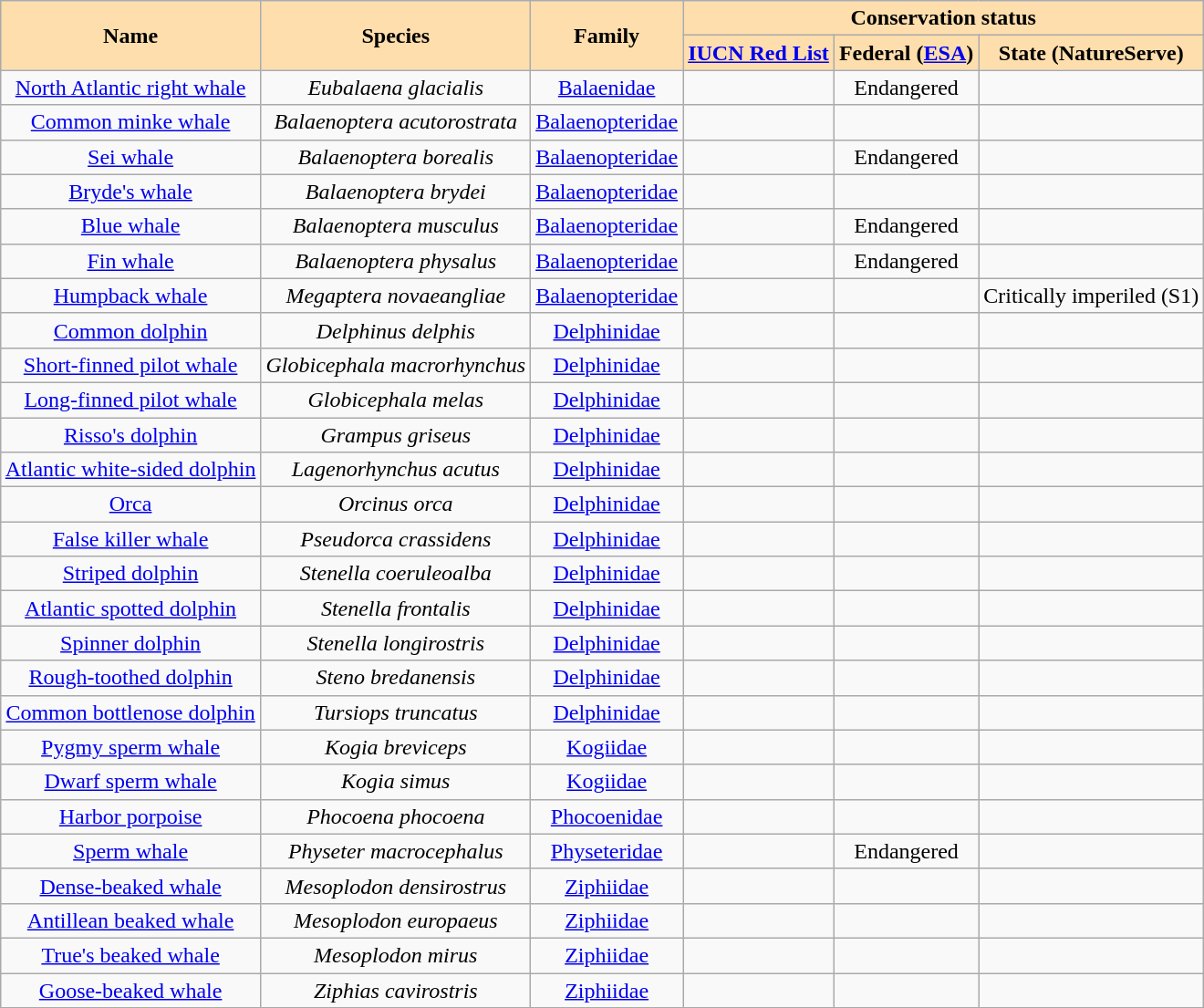<table class="wikitable" style="margin:1em auto; text-align:center;">
<tr>
<th rowspan="2" style="background:navajowhite">Name</th>
<th rowspan="2" style="background:navajowhite">Species</th>
<th rowspan="2" style="background:navajowhite">Family</th>
<th colspan="3" style="background:navajowhite">Conservation status</th>
</tr>
<tr>
<th style="background:navajowhite"><a href='#'>IUCN Red List</a></th>
<th style="background:navajowhite">Federal (<a href='#'>ESA</a>)</th>
<th style="background:navajowhite">State (NatureServe)</th>
</tr>
<tr>
<td><a href='#'>North Atlantic right whale</a></td>
<td><em>Eubalaena glacialis</em></td>
<td><a href='#'>Balaenidae</a></td>
<td></td>
<td>Endangered</td>
<td></td>
</tr>
<tr>
<td><a href='#'>Common minke whale</a></td>
<td><em>Balaenoptera acutorostrata</em></td>
<td><a href='#'>Balaenopteridae</a></td>
<td></td>
<td></td>
<td></td>
</tr>
<tr>
<td><a href='#'>Sei whale</a></td>
<td><em>Balaenoptera borealis</em></td>
<td><a href='#'>Balaenopteridae</a></td>
<td></td>
<td>Endangered</td>
<td></td>
</tr>
<tr>
<td><a href='#'>Bryde's whale</a></td>
<td><em>Balaenoptera brydei</em></td>
<td><a href='#'>Balaenopteridae</a></td>
<td></td>
<td></td>
<td></td>
</tr>
<tr>
<td><a href='#'>Blue whale</a></td>
<td><em>Balaenoptera musculus</em></td>
<td><a href='#'>Balaenopteridae</a></td>
<td></td>
<td>Endangered</td>
<td></td>
</tr>
<tr>
<td><a href='#'>Fin whale</a></td>
<td><em>Balaenoptera physalus</em></td>
<td><a href='#'>Balaenopteridae</a></td>
<td></td>
<td>Endangered</td>
<td></td>
</tr>
<tr>
<td><a href='#'>Humpback whale</a></td>
<td><em>Megaptera novaeangliae</em></td>
<td><a href='#'>Balaenopteridae</a></td>
<td></td>
<td></td>
<td>Critically imperiled (S1)</td>
</tr>
<tr>
<td><a href='#'>Common dolphin</a></td>
<td><em>Delphinus delphis</em></td>
<td><a href='#'>Delphinidae</a></td>
<td></td>
<td></td>
<td></td>
</tr>
<tr>
<td><a href='#'>Short-finned pilot whale</a></td>
<td><em>Globicephala macrorhynchus</em></td>
<td><a href='#'>Delphinidae</a></td>
<td></td>
<td></td>
<td></td>
</tr>
<tr>
<td><a href='#'>Long-finned pilot whale</a></td>
<td><em>Globicephala melas</em></td>
<td><a href='#'>Delphinidae</a></td>
<td></td>
<td></td>
<td></td>
</tr>
<tr>
<td><a href='#'>Risso's dolphin</a></td>
<td><em>Grampus griseus</em></td>
<td><a href='#'>Delphinidae</a></td>
<td></td>
<td></td>
<td></td>
</tr>
<tr>
<td><a href='#'>Atlantic white-sided dolphin</a></td>
<td><em>Lagenorhynchus acutus</em></td>
<td><a href='#'>Delphinidae</a></td>
<td></td>
<td></td>
<td></td>
</tr>
<tr>
<td><a href='#'>Orca</a></td>
<td><em>Orcinus orca</em></td>
<td><a href='#'>Delphinidae</a></td>
<td></td>
<td></td>
<td></td>
</tr>
<tr>
<td><a href='#'>False killer whale</a></td>
<td><em>Pseudorca crassidens</em></td>
<td><a href='#'>Delphinidae</a></td>
<td></td>
<td></td>
<td></td>
</tr>
<tr>
<td><a href='#'>Striped dolphin</a></td>
<td><em>Stenella coeruleoalba</em></td>
<td><a href='#'>Delphinidae</a></td>
<td></td>
<td></td>
<td></td>
</tr>
<tr>
<td><a href='#'>Atlantic spotted dolphin</a></td>
<td><em>Stenella frontalis</em></td>
<td><a href='#'>Delphinidae</a></td>
<td></td>
<td></td>
<td></td>
</tr>
<tr>
<td><a href='#'>Spinner dolphin</a></td>
<td><em>Stenella longirostris</em></td>
<td><a href='#'>Delphinidae</a></td>
<td></td>
<td></td>
<td></td>
</tr>
<tr>
<td><a href='#'>Rough-toothed dolphin</a></td>
<td><em>Steno bredanensis</em></td>
<td><a href='#'>Delphinidae</a></td>
<td></td>
<td></td>
<td></td>
</tr>
<tr>
<td><a href='#'>Common bottlenose dolphin</a></td>
<td><em>Tursiops truncatus</em></td>
<td><a href='#'>Delphinidae</a></td>
<td></td>
<td></td>
<td></td>
</tr>
<tr>
<td><a href='#'>Pygmy sperm whale</a></td>
<td><em>Kogia breviceps</em></td>
<td><a href='#'>Kogiidae</a></td>
<td></td>
<td></td>
<td></td>
</tr>
<tr>
<td><a href='#'>Dwarf sperm whale</a></td>
<td><em>Kogia simus</em></td>
<td><a href='#'>Kogiidae</a></td>
<td></td>
<td></td>
<td></td>
</tr>
<tr>
<td><a href='#'>Harbor porpoise</a></td>
<td><em>Phocoena phocoena</em></td>
<td><a href='#'>Phocoenidae</a></td>
<td></td>
<td></td>
<td></td>
</tr>
<tr>
<td><a href='#'>Sperm whale</a></td>
<td><em>Physeter macrocephalus</em></td>
<td><a href='#'>Physeteridae</a></td>
<td></td>
<td>Endangered</td>
<td></td>
</tr>
<tr>
<td><a href='#'>Dense-beaked whale</a></td>
<td><em>Mesoplodon densirostrus</em></td>
<td><a href='#'>Ziphiidae</a></td>
<td></td>
<td></td>
<td></td>
</tr>
<tr>
<td><a href='#'>Antillean beaked whale</a></td>
<td><em>Mesoplodon europaeus</em></td>
<td><a href='#'>Ziphiidae</a></td>
<td></td>
<td></td>
<td></td>
</tr>
<tr>
<td><a href='#'>True's beaked whale</a></td>
<td><em>Mesoplodon mirus</em></td>
<td><a href='#'>Ziphiidae</a></td>
<td></td>
<td></td>
<td></td>
</tr>
<tr>
<td><a href='#'>Goose-beaked whale</a></td>
<td><em>Ziphias cavirostris</em></td>
<td><a href='#'>Ziphiidae</a></td>
<td></td>
<td></td>
<td></td>
</tr>
</table>
